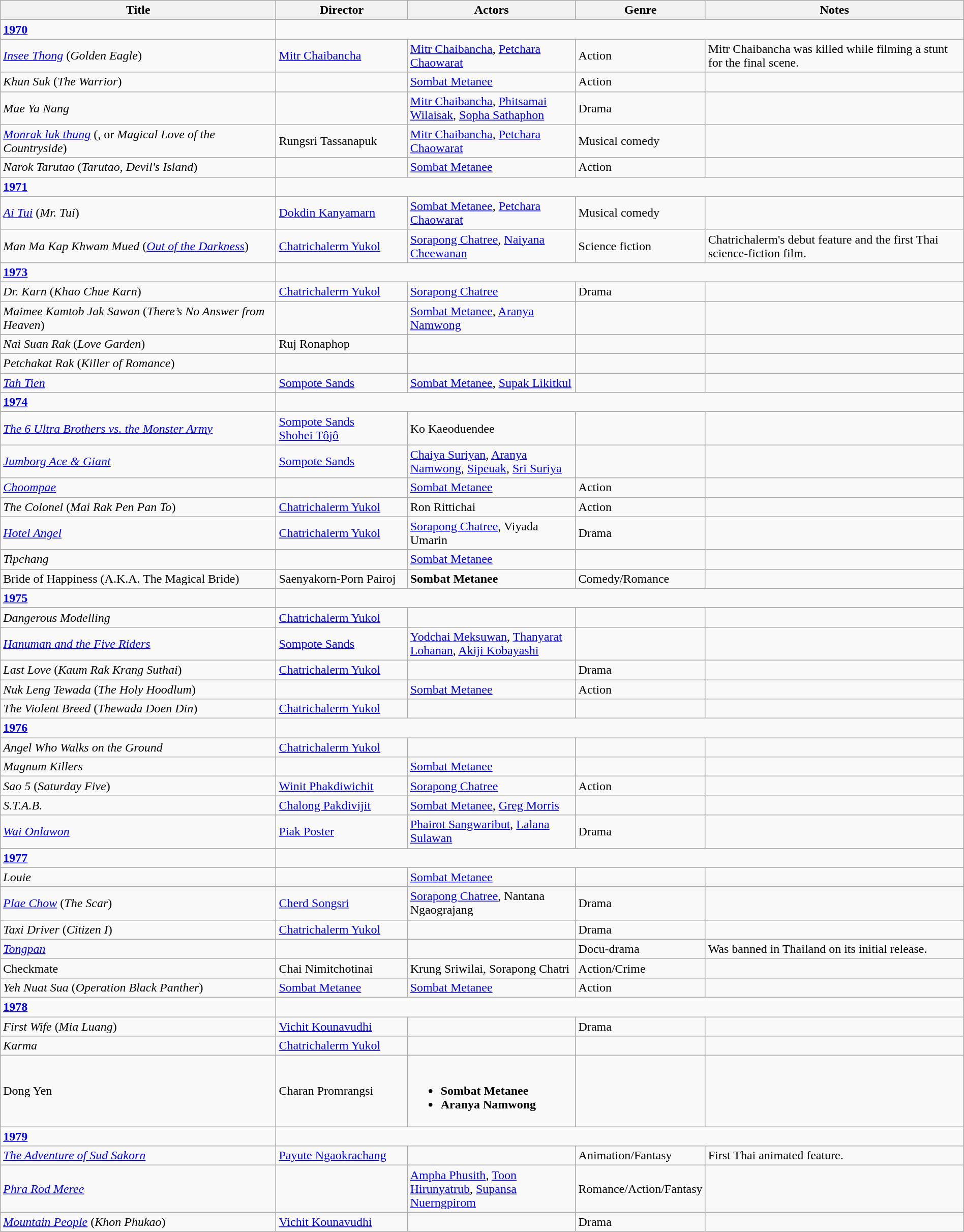<table class="wikitable" style="width:100%;">
<tr>
<th style="width:30%;">Title</th>
<th style="width:14%;">Director</th>
<th style="width:18%;">Actors</th>
<th style="width:10%;">Genre</th>
<th style="width:28%;">Notes</th>
</tr>
<tr>
<td><strong><a href='#'>1970</a></strong></td>
</tr>
<tr>
<td><em><a href='#'>Insee Thong</a></em> (<em>Golden Eagle</em>)</td>
<td><a href='#'>Mitr Chaibancha</a></td>
<td><a href='#'>Mitr Chaibancha</a>, <a href='#'>Petchara Chaowarat</a></td>
<td>Action</td>
<td>Mitr Chaibancha was killed while filming a stunt for the final scene.</td>
</tr>
<tr>
<td><em>Khun Suk</em> (<em>The Warrior</em>)</td>
<td></td>
<td><a href='#'>Sombat Metanee</a></td>
<td>Action</td>
<td></td>
</tr>
<tr>
<td><em>Mae Ya Nang</em></td>
<td></td>
<td><a href='#'>Mitr Chaibancha</a>, <a href='#'>Phitsamai Wilaisak</a>, <a href='#'>Sopha Sathaphon</a></td>
<td>Drama</td>
<td></td>
</tr>
<tr>
<td><em><a href='#'>Monrak luk thung</a></em> (, or <em>Magical Love of the Countryside</em>)</td>
<td>Rungsri Tassanapuk</td>
<td><a href='#'>Mitr Chaibancha</a>, <a href='#'>Petchara Chaowarat</a></td>
<td>Musical comedy</td>
<td></td>
</tr>
<tr>
<td><em>Narok Tarutao</em> (<em>Tarutao, Devil's Island</em>)</td>
<td></td>
<td><a href='#'>Sombat Metanee</a></td>
<td>Action</td>
<td></td>
</tr>
<tr>
<td><strong><a href='#'>1971</a></strong></td>
</tr>
<tr>
<td><em><a href='#'>Ai Tui</a></em> (<em>Mr. Tui</em>)</td>
<td><a href='#'>Dokdin Kanyamarn</a></td>
<td><a href='#'>Sombat Metanee</a>, <a href='#'>Petchara Chaowarat</a></td>
<td>Musical comedy</td>
<td></td>
</tr>
<tr>
<td><em>Man Ma Kap Khwam Mued</em> (<em><a href='#'>Out of the Darkness</a></em>)</td>
<td><a href='#'>Chatrichalerm Yukol</a></td>
<td><a href='#'>Sorapong Chatree</a>, <a href='#'>Naiyana Cheewanan</a></td>
<td>Science fiction</td>
<td>Chatrichalerm's debut feature and the first Thai science-fiction film.</td>
</tr>
<tr>
<td><strong><a href='#'>1973</a></strong></td>
</tr>
<tr>
<td><em>Dr. Karn</em> (<em>Khao Chue Karn</em>)</td>
<td><a href='#'>Chatrichalerm Yukol</a></td>
<td><a href='#'>Sorapong Chatree</a></td>
<td>Drama</td>
<td></td>
</tr>
<tr>
<td><em>Maimee Kamtob Jak Sawan</em> (<em>There’s No Answer from Heaven</em>)</td>
<td></td>
<td><a href='#'>Sombat Metanee</a>, <a href='#'>Aranya Namwong</a></td>
<td></td>
<td></td>
</tr>
<tr>
<td><em>Nai Suan Rak</em> (<em>Love Garden</em>)</td>
<td>Ruj Ronaphop</td>
<td></td>
<td></td>
<td></td>
</tr>
<tr>
<td><em>Petchakat Rak</em> (<em>Killer of Romance</em>)</td>
<td></td>
<td></td>
<td></td>
<td></td>
</tr>
<tr>
<td><a href='#'><em>Tah Tien</em></a></td>
<td><a href='#'>Sompote Sands</a></td>
<td><a href='#'>Sombat Metanee</a>, <a href='#'>Supak Likitkul</a></td>
<td></td>
<td></td>
</tr>
<tr>
<td><strong><a href='#'>1974</a></strong></td>
</tr>
<tr>
<td><em><a href='#'>The 6 Ultra Brothers vs. the Monster Army</a></em></td>
<td><a href='#'>Sompote Sands</a><br><a href='#'>Shohei Tôjô</a></td>
<td>Ko Kaeoduendee</td>
<td></td>
<td></td>
</tr>
<tr>
<td><em><a href='#'>Jumborg Ace & Giant</a></em></td>
<td><a href='#'>Sompote Sands</a></td>
<td><a href='#'>Chaiya Suriyan</a>, <a href='#'>Aranya Namwong</a>, <a href='#'>Sipeuak</a>, <a href='#'>Sri Suriya</a></td>
<td></td>
<td></td>
</tr>
<tr>
<td><em><a href='#'>Choompae</a></em></td>
<td></td>
<td><a href='#'>Sombat Metanee</a></td>
<td>Action</td>
<td></td>
</tr>
<tr>
<td><em>The Colonel</em> (<em>Mai Rak Pen Pan To</em>)</td>
<td><a href='#'>Chatrichalerm Yukol</a></td>
<td>Ron Rittichai</td>
<td>Action</td>
<td></td>
</tr>
<tr>
<td><em><a href='#'>Hotel Angel</a></em></td>
<td><a href='#'>Chatrichalerm Yukol</a></td>
<td><a href='#'>Sorapong Chatree</a>, Viyada Umarin</td>
<td>Drama</td>
<td></td>
</tr>
<tr>
<td><em>Tipchang</em></td>
<td></td>
<td><a href='#'>Sombat Metanee</a></td>
<td></td>
<td></td>
</tr>
<tr>
<td>Bride of Happiness (A.K.A. The Magical Bride)</td>
<td>Saenyakorn-Porn Pairoj</td>
<td><strong>Sombat Metanee</strong></td>
<td>Comedy/Romance</td>
<td></td>
</tr>
<tr>
<td><strong><a href='#'>1975</a></strong></td>
</tr>
<tr>
<td><em>Dangerous Modelling</em></td>
<td><a href='#'>Chatrichalerm Yukol</a></td>
<td></td>
<td></td>
<td></td>
</tr>
<tr>
<td><em><a href='#'>Hanuman and the Five Riders</a></em></td>
<td><a href='#'>Sompote Sands</a></td>
<td><a href='#'>Yodchai Meksuwan</a>, <a href='#'>Thanyarat Lohanan</a>, <a href='#'>Akiji Kobayashi</a></td>
<td></td>
<td></td>
</tr>
<tr>
<td><em>Last Love</em> (<em>Kaum Rak Krang Suthai</em>)</td>
<td><a href='#'>Chatrichalerm Yukol</a></td>
<td></td>
<td>Drama</td>
<td></td>
</tr>
<tr>
<td><em>Nuk Leng Tewada</em> (<em>The Holy Hoodlum</em>)</td>
<td></td>
<td><a href='#'>Sombat Metanee</a></td>
<td>Action</td>
<td></td>
</tr>
<tr>
<td><em>The Violent Breed</em> (<em>Thewada Doen Din</em>)</td>
<td><a href='#'>Chatrichalerm Yukol</a></td>
<td></td>
<td></td>
<td></td>
</tr>
<tr>
<td><strong><a href='#'>1976</a></strong></td>
</tr>
<tr>
<td><em>Angel Who Walks on the Ground</em></td>
<td><a href='#'>Chatrichalerm Yukol</a></td>
<td></td>
<td></td>
<td></td>
</tr>
<tr>
<td><em>Magnum Killers</em></td>
<td></td>
<td><a href='#'>Sombat Metanee</a></td>
<td></td>
<td></td>
</tr>
<tr>
<td><em>Sao 5</em> (<em>Saturday Five</em>)</td>
<td><a href='#'>Winit Phakdiwichit</a></td>
<td><a href='#'>Sorapong Chatree</a></td>
<td>Action</td>
<td></td>
</tr>
<tr>
<td><em>S.T.A.B.</em></td>
<td><a href='#'>Chalong Pakdivijit</a></td>
<td><a href='#'>Sombat Metanee</a>, <a href='#'>Greg Morris</a></td>
<td></td>
<td></td>
</tr>
<tr>
<td><em><a href='#'>Wai Onlawon</a></em></td>
<td><a href='#'>Piak Poster</a></td>
<td><a href='#'>Phairot Sangwaribut</a>, <a href='#'>Lalana Sulawan</a></td>
<td>Drama</td>
<td></td>
</tr>
<tr>
<td><strong><a href='#'>1977</a></strong></td>
</tr>
<tr>
<td><em>Louie</em></td>
<td></td>
<td><a href='#'>Sombat Metanee</a></td>
<td></td>
<td></td>
</tr>
<tr>
<td><em><a href='#'>Plae Chow</a></em> (<em>The Scar</em>)</td>
<td><a href='#'>Cherd Songsri</a></td>
<td><a href='#'>Sorapong Chatree</a>, Nantana Ngaograjang</td>
<td>Drama</td>
<td></td>
</tr>
<tr>
<td><em>Taxi Driver</em> (<em>Citizen I</em>)</td>
<td><a href='#'>Chatrichalerm Yukol</a></td>
<td></td>
<td>Drama</td>
<td></td>
</tr>
<tr>
<td><em><a href='#'>Tongpan</a></em></td>
<td></td>
<td></td>
<td>Docu-drama</td>
<td>Was banned in Thailand on its initial release.</td>
</tr>
<tr>
<td>Checkmate</td>
<td>Chai Nimitchotinai</td>
<td>Krung Sriwilai, Sorapong Chatri</td>
<td>Action/Crime</td>
<td></td>
</tr>
<tr>
<td><em>Yeh Nuat Sua</em> (<em>Operation Black Panther</em>)</td>
<td><a href='#'>Sombat Metanee</a></td>
<td><a href='#'>Sombat Metanee</a></td>
<td>Action</td>
<td></td>
</tr>
<tr>
<td><strong><a href='#'>1978</a></strong></td>
</tr>
<tr>
<td><em>First Wife</em> (<em>Mia Luang</em>)</td>
<td><a href='#'>Vichit Kounavudhi</a></td>
<td></td>
<td>Drama</td>
<td></td>
</tr>
<tr>
<td><em>Karma</em></td>
<td><a href='#'>Chatrichalerm Yukol</a></td>
<td></td>
<td></td>
<td></td>
</tr>
<tr>
<td>Dong Yen</td>
<td>Charan Promrangsi</td>
<td><br><ul><li><strong>Sombat Metanee</strong></li><li><strong>Aranya Namwong</strong></li></ul></td>
<td></td>
<td></td>
</tr>
<tr>
<td><strong><a href='#'>1979</a></strong></td>
</tr>
<tr>
<td><em><a href='#'>The Adventure of Sud Sakorn</a></em></td>
<td><a href='#'>Payute Ngaokrachang</a></td>
<td></td>
<td>Animation/Fantasy</td>
<td>First Thai animated feature.</td>
</tr>
<tr>
<td><em><a href='#'>Phra Rod Meree</a></em></td>
<td></td>
<td><a href='#'>Ampha Phusith</a>, <a href='#'>Toon Hirunyatrub</a>, <a href='#'>Supansa Nuerngpirom</a></td>
<td>Romance/Action/Fantasy</td>
<td></td>
</tr>
<tr>
<td><em><a href='#'>Mountain People</a></em> (<em>Khon Phukao</em>)</td>
<td><a href='#'>Vichit Kounavudhi</a></td>
<td></td>
<td>Drama</td>
<td></td>
</tr>
</table>
